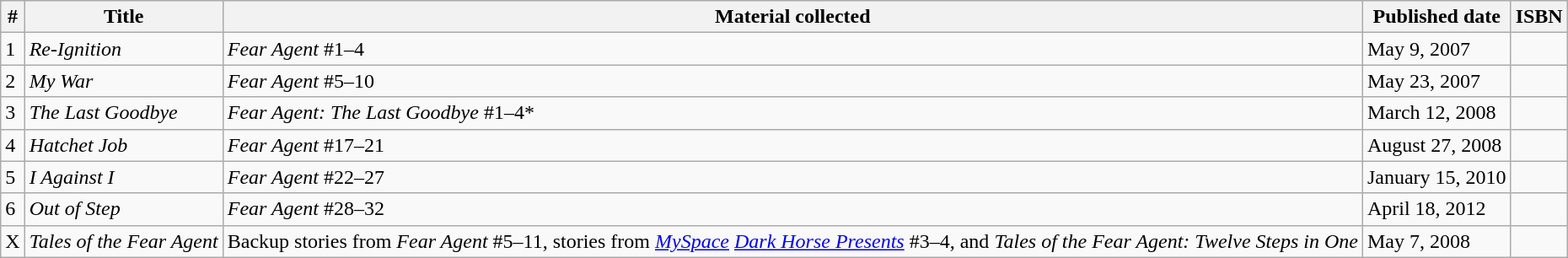<table class="wikitable">
<tr>
<th>#</th>
<th>Title</th>
<th>Material collected</th>
<th>Published date</th>
<th>ISBN</th>
</tr>
<tr>
<td>1</td>
<td><em>Re-Ignition</em></td>
<td><em>Fear Agent</em> #1–4</td>
<td>May 9, 2007</td>
<td></td>
</tr>
<tr>
<td>2</td>
<td><em>My War</em></td>
<td><em>Fear Agent</em> #5–10</td>
<td>May 23, 2007</td>
<td></td>
</tr>
<tr>
<td>3</td>
<td><em>The Last Goodbye</em></td>
<td><em>Fear Agent: The Last Goodbye</em> #1–4*</td>
<td>March 12, 2008</td>
<td></td>
</tr>
<tr>
<td>4</td>
<td><em>Hatchet Job</em></td>
<td><em>Fear Agent</em> #17–21</td>
<td>August 27, 2008</td>
<td></td>
</tr>
<tr>
<td>5</td>
<td><em>I Against I</em></td>
<td><em>Fear Agent</em> #22–27</td>
<td>January 15, 2010</td>
<td></td>
</tr>
<tr>
<td>6</td>
<td><em>Out of Step</em></td>
<td><em>Fear Agent</em> #28–32</td>
<td>April 18, 2012</td>
<td></td>
</tr>
<tr>
<td>X</td>
<td><em>Tales of the Fear Agent</em></td>
<td>Backup stories from <em>Fear Agent</em> #5–11, stories from <em><a href='#'>MySpace</a> <a href='#'>Dark Horse Presents</a></em> #3–4, and <em>Tales of the Fear Agent: Twelve Steps in One</em></td>
<td>May 7, 2008</td>
<td></td>
</tr>
</table>
